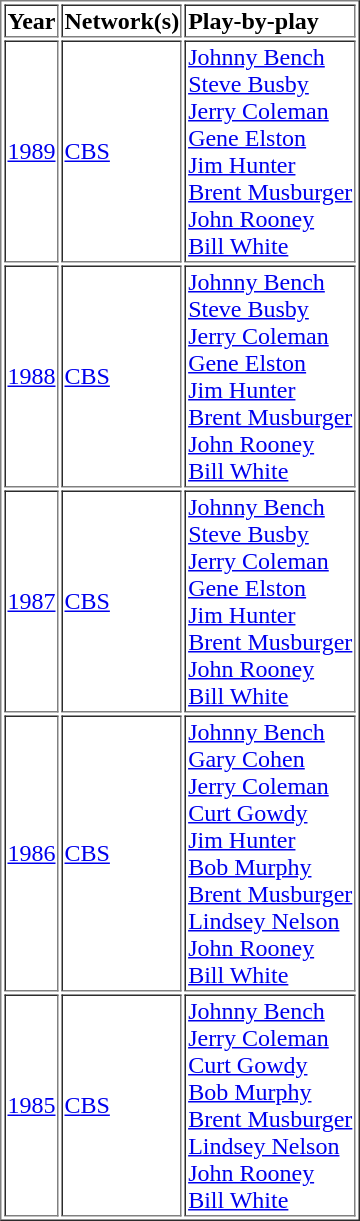<table border="1" cellpadding="1">
<tr>
<td><strong>Year</strong></td>
<td><strong>Network(s)</strong></td>
<td><strong>Play-by-play</strong></td>
</tr>
<tr>
<td><a href='#'>1989</a></td>
<td><a href='#'>CBS</a></td>
<td><a href='#'>Johnny Bench</a><br><a href='#'>Steve Busby</a><br><a href='#'>Jerry Coleman</a><br><a href='#'>Gene Elston</a><br><a href='#'>Jim Hunter</a><br><a href='#'>Brent Musburger</a><br><a href='#'>John Rooney</a><br><a href='#'>Bill White</a></td>
</tr>
<tr>
<td><a href='#'>1988</a></td>
<td><a href='#'>CBS</a></td>
<td><a href='#'>Johnny Bench</a><br><a href='#'>Steve Busby</a><br><a href='#'>Jerry Coleman</a><br><a href='#'>Gene Elston</a><br><a href='#'>Jim Hunter</a><br><a href='#'>Brent Musburger</a><br><a href='#'>John Rooney</a><br><a href='#'>Bill White</a></td>
</tr>
<tr>
<td><a href='#'>1987</a></td>
<td><a href='#'>CBS</a></td>
<td><a href='#'>Johnny Bench</a><br><a href='#'>Steve Busby</a><br><a href='#'>Jerry Coleman</a><br><a href='#'>Gene Elston</a><br><a href='#'>Jim Hunter</a><br><a href='#'>Brent Musburger</a><br><a href='#'>John Rooney</a><br><a href='#'>Bill White</a></td>
</tr>
<tr>
<td><a href='#'>1986</a></td>
<td><a href='#'>CBS</a></td>
<td><a href='#'>Johnny Bench</a><br><a href='#'>Gary Cohen</a><br><a href='#'>Jerry Coleman</a><br><a href='#'>Curt Gowdy</a><br><a href='#'>Jim Hunter</a><br><a href='#'>Bob Murphy</a><br><a href='#'>Brent Musburger</a><br><a href='#'>Lindsey Nelson</a><br><a href='#'>John Rooney</a><br><a href='#'>Bill White</a></td>
</tr>
<tr>
<td><a href='#'>1985</a></td>
<td><a href='#'>CBS</a></td>
<td><a href='#'>Johnny Bench</a><br><a href='#'>Jerry Coleman</a><br><a href='#'>Curt Gowdy</a><br><a href='#'>Bob Murphy</a><br><a href='#'>Brent Musburger</a><br><a href='#'>Lindsey Nelson</a><br><a href='#'>John Rooney</a><br><a href='#'>Bill White</a></td>
</tr>
</table>
